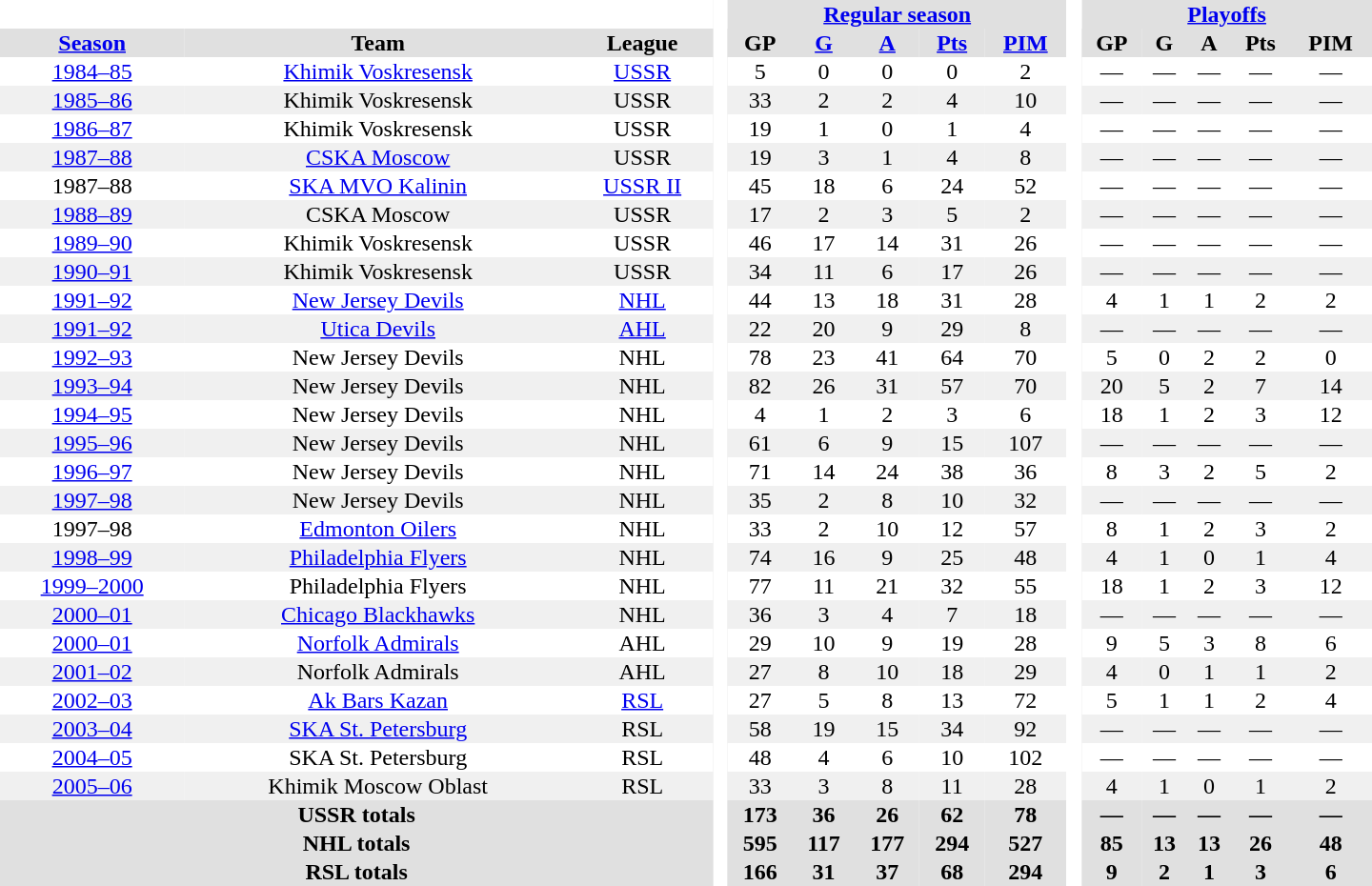<table border="0" cellpadding="1" cellspacing="0" style="text-align:center; width:60em">
<tr bgcolor="#e0e0e0">
<th colspan="3" bgcolor="#ffffff"> </th>
<th rowspan="99" bgcolor="#ffffff"> </th>
<th colspan="5"><a href='#'>Regular season</a></th>
<th rowspan="99" bgcolor="#ffffff"> </th>
<th colspan="5"><a href='#'>Playoffs</a></th>
</tr>
<tr bgcolor="#e0e0e0">
<th><a href='#'>Season</a></th>
<th>Team</th>
<th>League</th>
<th>GP</th>
<th><a href='#'>G</a></th>
<th><a href='#'>A</a></th>
<th><a href='#'>Pts</a></th>
<th><a href='#'>PIM</a></th>
<th>GP</th>
<th>G</th>
<th>A</th>
<th>Pts</th>
<th>PIM</th>
</tr>
<tr>
<td><a href='#'>1984–85</a></td>
<td><a href='#'>Khimik Voskresensk</a></td>
<td><a href='#'>USSR</a></td>
<td>5</td>
<td>0</td>
<td>0</td>
<td>0</td>
<td>2</td>
<td>—</td>
<td>—</td>
<td>—</td>
<td>—</td>
<td>—</td>
</tr>
<tr bgcolor="#f0f0f0">
<td><a href='#'>1985–86</a></td>
<td>Khimik Voskresensk</td>
<td>USSR</td>
<td>33</td>
<td>2</td>
<td>2</td>
<td>4</td>
<td>10</td>
<td>—</td>
<td>—</td>
<td>—</td>
<td>—</td>
<td>—</td>
</tr>
<tr>
<td><a href='#'>1986–87</a></td>
<td>Khimik Voskresensk</td>
<td>USSR</td>
<td>19</td>
<td>1</td>
<td>0</td>
<td>1</td>
<td>4</td>
<td>—</td>
<td>—</td>
<td>—</td>
<td>—</td>
<td>—</td>
</tr>
<tr bgcolor="#f0f0f0">
<td><a href='#'>1987–88</a></td>
<td><a href='#'>CSKA Moscow</a></td>
<td>USSR</td>
<td>19</td>
<td>3</td>
<td>1</td>
<td>4</td>
<td>8</td>
<td>—</td>
<td>—</td>
<td>—</td>
<td>—</td>
<td>—</td>
</tr>
<tr>
<td>1987–88</td>
<td><a href='#'>SKA MVO Kalinin</a></td>
<td><a href='#'>USSR II</a></td>
<td>45</td>
<td>18</td>
<td>6</td>
<td>24</td>
<td>52</td>
<td>—</td>
<td>—</td>
<td>—</td>
<td>—</td>
<td>—</td>
</tr>
<tr bgcolor="#f0f0f0">
<td><a href='#'>1988–89</a></td>
<td>CSKA Moscow</td>
<td>USSR</td>
<td>17</td>
<td>2</td>
<td>3</td>
<td>5</td>
<td>2</td>
<td>—</td>
<td>—</td>
<td>—</td>
<td>—</td>
<td>—</td>
</tr>
<tr>
<td><a href='#'>1989–90</a></td>
<td>Khimik Voskresensk</td>
<td>USSR</td>
<td>46</td>
<td>17</td>
<td>14</td>
<td>31</td>
<td>26</td>
<td>—</td>
<td>—</td>
<td>—</td>
<td>—</td>
<td>—</td>
</tr>
<tr bgcolor="#f0f0f0">
<td><a href='#'>1990–91</a></td>
<td>Khimik Voskresensk</td>
<td>USSR</td>
<td>34</td>
<td>11</td>
<td>6</td>
<td>17</td>
<td>26</td>
<td>—</td>
<td>—</td>
<td>—</td>
<td>—</td>
<td>—</td>
</tr>
<tr>
<td><a href='#'>1991–92</a></td>
<td><a href='#'>New Jersey Devils</a></td>
<td><a href='#'>NHL</a></td>
<td>44</td>
<td>13</td>
<td>18</td>
<td>31</td>
<td>28</td>
<td>4</td>
<td>1</td>
<td>1</td>
<td>2</td>
<td>2</td>
</tr>
<tr bgcolor="#f0f0f0">
<td><a href='#'>1991–92</a></td>
<td><a href='#'>Utica Devils</a></td>
<td><a href='#'>AHL</a></td>
<td>22</td>
<td>20</td>
<td>9</td>
<td>29</td>
<td>8</td>
<td>—</td>
<td>—</td>
<td>—</td>
<td>—</td>
<td>—</td>
</tr>
<tr>
<td><a href='#'>1992–93</a></td>
<td>New Jersey Devils</td>
<td>NHL</td>
<td>78</td>
<td>23</td>
<td>41</td>
<td>64</td>
<td>70</td>
<td>5</td>
<td>0</td>
<td>2</td>
<td>2</td>
<td>0</td>
</tr>
<tr bgcolor="#f0f0f0">
<td><a href='#'>1993–94</a></td>
<td>New Jersey Devils</td>
<td>NHL</td>
<td>82</td>
<td>26</td>
<td>31</td>
<td>57</td>
<td>70</td>
<td>20</td>
<td>5</td>
<td>2</td>
<td>7</td>
<td>14</td>
</tr>
<tr>
<td><a href='#'>1994–95</a></td>
<td>New Jersey Devils</td>
<td>NHL</td>
<td>4</td>
<td>1</td>
<td>2</td>
<td>3</td>
<td>6</td>
<td>18</td>
<td>1</td>
<td>2</td>
<td>3</td>
<td>12</td>
</tr>
<tr bgcolor="#f0f0f0">
<td><a href='#'>1995–96</a></td>
<td>New Jersey Devils</td>
<td>NHL</td>
<td>61</td>
<td>6</td>
<td>9</td>
<td>15</td>
<td>107</td>
<td>—</td>
<td>—</td>
<td>—</td>
<td>—</td>
<td>—</td>
</tr>
<tr>
<td><a href='#'>1996–97</a></td>
<td>New Jersey Devils</td>
<td>NHL</td>
<td>71</td>
<td>14</td>
<td>24</td>
<td>38</td>
<td>36</td>
<td>8</td>
<td>3</td>
<td>2</td>
<td>5</td>
<td>2</td>
</tr>
<tr bgcolor="#f0f0f0">
<td><a href='#'>1997–98</a></td>
<td>New Jersey Devils</td>
<td>NHL</td>
<td>35</td>
<td>2</td>
<td>8</td>
<td>10</td>
<td>32</td>
<td>—</td>
<td>—</td>
<td>—</td>
<td>—</td>
<td>—</td>
</tr>
<tr>
<td>1997–98</td>
<td><a href='#'>Edmonton Oilers</a></td>
<td>NHL</td>
<td>33</td>
<td>2</td>
<td>10</td>
<td>12</td>
<td>57</td>
<td>8</td>
<td>1</td>
<td>2</td>
<td>3</td>
<td>2</td>
</tr>
<tr bgcolor="#f0f0f0">
<td><a href='#'>1998–99</a></td>
<td><a href='#'>Philadelphia Flyers</a></td>
<td>NHL</td>
<td>74</td>
<td>16</td>
<td>9</td>
<td>25</td>
<td>48</td>
<td>4</td>
<td>1</td>
<td>0</td>
<td>1</td>
<td>4</td>
</tr>
<tr>
<td><a href='#'>1999–2000</a></td>
<td>Philadelphia Flyers</td>
<td>NHL</td>
<td>77</td>
<td>11</td>
<td>21</td>
<td>32</td>
<td>55</td>
<td>18</td>
<td>1</td>
<td>2</td>
<td>3</td>
<td>12</td>
</tr>
<tr bgcolor="#f0f0f0">
<td><a href='#'>2000–01</a></td>
<td><a href='#'>Chicago Blackhawks</a></td>
<td>NHL</td>
<td>36</td>
<td>3</td>
<td>4</td>
<td>7</td>
<td>18</td>
<td>—</td>
<td>—</td>
<td>—</td>
<td>—</td>
<td>—</td>
</tr>
<tr>
<td><a href='#'>2000–01</a></td>
<td><a href='#'>Norfolk Admirals</a></td>
<td>AHL</td>
<td>29</td>
<td>10</td>
<td>9</td>
<td>19</td>
<td>28</td>
<td>9</td>
<td>5</td>
<td>3</td>
<td>8</td>
<td>6</td>
</tr>
<tr bgcolor="#f0f0f0">
<td><a href='#'>2001–02</a></td>
<td>Norfolk Admirals</td>
<td>AHL</td>
<td>27</td>
<td>8</td>
<td>10</td>
<td>18</td>
<td>29</td>
<td>4</td>
<td>0</td>
<td>1</td>
<td>1</td>
<td>2</td>
</tr>
<tr>
<td><a href='#'>2002–03</a></td>
<td><a href='#'>Ak Bars Kazan</a></td>
<td><a href='#'>RSL</a></td>
<td>27</td>
<td>5</td>
<td>8</td>
<td>13</td>
<td>72</td>
<td>5</td>
<td>1</td>
<td>1</td>
<td>2</td>
<td>4</td>
</tr>
<tr bgcolor="#f0f0f0">
<td><a href='#'>2003–04</a></td>
<td><a href='#'>SKA St. Petersburg</a></td>
<td>RSL</td>
<td>58</td>
<td>19</td>
<td>15</td>
<td>34</td>
<td>92</td>
<td>—</td>
<td>—</td>
<td>—</td>
<td>—</td>
<td>—</td>
</tr>
<tr>
<td><a href='#'>2004–05</a></td>
<td>SKA St. Petersburg</td>
<td>RSL</td>
<td>48</td>
<td>4</td>
<td>6</td>
<td>10</td>
<td>102</td>
<td>—</td>
<td>—</td>
<td>—</td>
<td>—</td>
<td>—</td>
</tr>
<tr bgcolor="#f0f0f0">
<td><a href='#'>2005–06</a></td>
<td>Khimik Moscow Oblast</td>
<td>RSL</td>
<td>33</td>
<td>3</td>
<td>8</td>
<td>11</td>
<td>28</td>
<td>4</td>
<td>1</td>
<td>0</td>
<td>1</td>
<td>2</td>
</tr>
<tr bgcolor="#e0e0e0">
<th colspan="3">USSR totals</th>
<th>173</th>
<th>36</th>
<th>26</th>
<th>62</th>
<th>78</th>
<th>—</th>
<th>—</th>
<th>—</th>
<th>—</th>
<th>—</th>
</tr>
<tr bgcolor="#e0e0e0">
<th colspan="3">NHL totals</th>
<th>595</th>
<th>117</th>
<th>177</th>
<th>294</th>
<th>527</th>
<th>85</th>
<th>13</th>
<th>13</th>
<th>26</th>
<th>48</th>
</tr>
<tr bgcolor="#e0e0e0">
<th colspan="3">RSL totals</th>
<th>166</th>
<th>31</th>
<th>37</th>
<th>68</th>
<th>294</th>
<th>9</th>
<th>2</th>
<th>1</th>
<th>3</th>
<th>6</th>
</tr>
</table>
